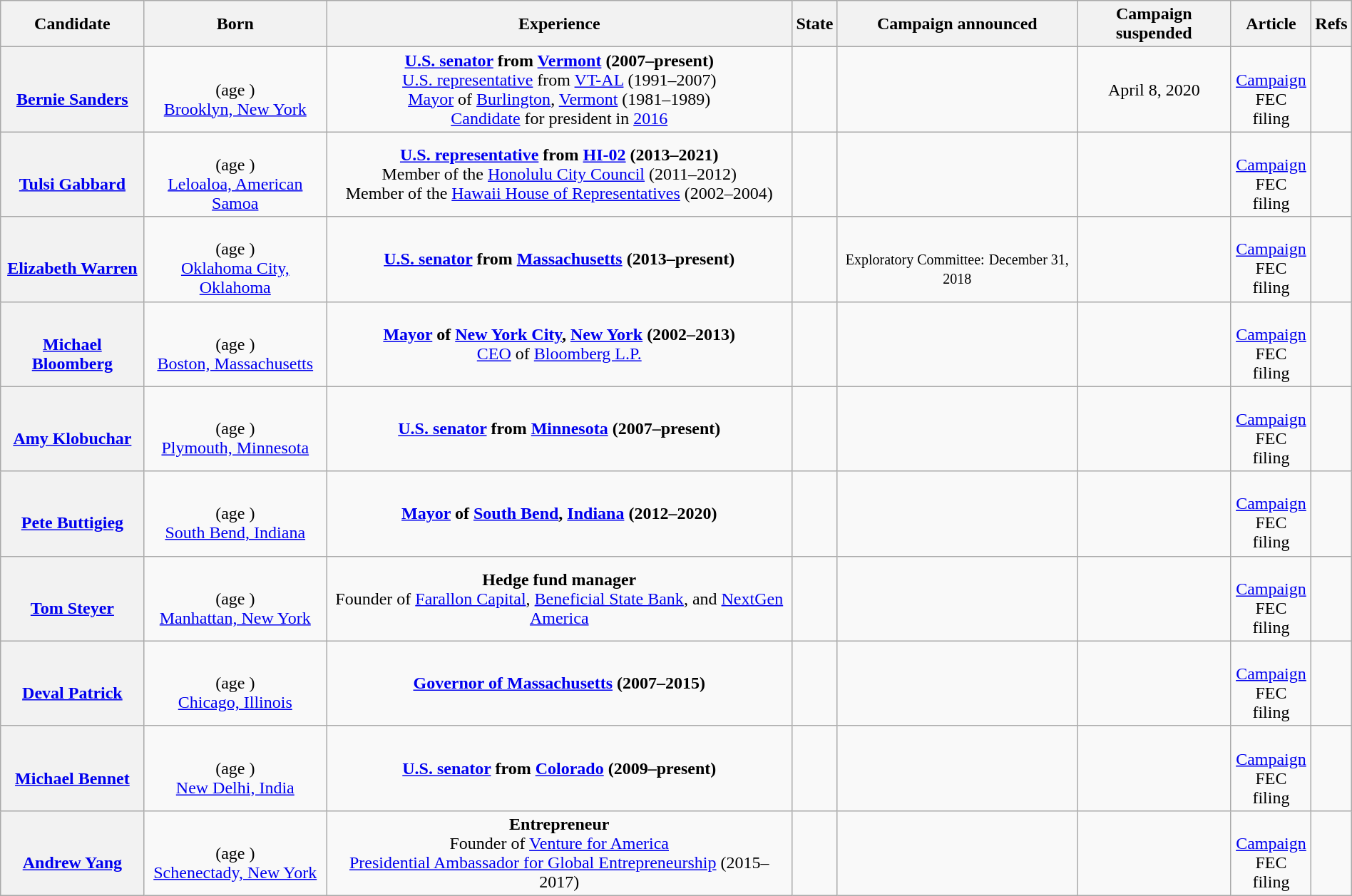<table class="wikitable sortable" style=margin:auto;text-align:center>
<tr>
<th>Candidate</th>
<th>Born</th>
<th>Experience</th>
<th>State</th>
<th>Campaign announced</th>
<th>Campaign suspended</th>
<th>Article</th>
<th class="unsortable">Refs</th>
</tr>
<tr id="Sanders">
<th><br><a href='#'>Bernie Sanders</a></th>
<td><br>(age )<br><a href='#'>Brooklyn, New York</a></td>
<td><strong><a href='#'>U.S. senator</a> from <a href='#'>Vermont</a> (2007–present)</strong><br><a href='#'>U.S. representative</a> from <a href='#'>VT-AL</a> (1991–2007)<br><a href='#'>Mayor</a> of <a href='#'>Burlington</a>, <a href='#'>Vermont</a> (1981–1989)<br><a href='#'>Candidate</a> for president in <a href='#'>2016</a></td>
<td></td>
<td></td>
<td> April 8, 2020<br></td>
<td> <br><a href='#'>Campaign</a><br>FEC filing</td>
<td></td>
</tr>
<tr id="Gabbard">
<th><br><a href='#'>Tulsi Gabbard</a></th>
<td><br>(age )<br><a href='#'>Leloaloa, American Samoa</a></td>
<td><strong><a href='#'>U.S. representative</a> from <a href='#'>HI-02</a> (2013–2021)</strong><br>Member of the <a href='#'>Honolulu City Council</a> (2011–2012)<br>Member of the <a href='#'>Hawaii House of Representatives</a> (2002–2004)</td>
<td></td>
<td></td>
<td><br></td>
<td> <br><a href='#'>Campaign</a><br>FEC filing</td>
<td></td>
</tr>
<tr id="Warren">
<th><br><a href='#'>Elizabeth Warren</a></th>
<td><br>(age )<br><a href='#'>Oklahoma City, Oklahoma</a></td>
<td><strong><a href='#'>U.S. senator</a> from <a href='#'>Massachusetts</a> (2013–present)</strong></td>
<td></td>
<td><br><small>Exploratory Committee:</small> <small>December 31, 2018</small></td>
<td><br></td>
<td> <br><a href='#'>Campaign</a><br>FEC filing</td>
<td></td>
</tr>
<tr id="Bloomberg">
<th><br><a href='#'>Michael Bloomberg</a></th>
<td><br>(age )<br><a href='#'>Boston, Massachusetts</a></td>
<td><strong><a href='#'>Mayor</a> of <a href='#'>New York City</a>, <a href='#'>New York</a> (2002–2013)</strong><br><a href='#'>CEO</a> of <a href='#'>Bloomberg L.P.</a></td>
<td></td>
<td><br></td>
<td><br></td>
<td><br><a href='#'>Campaign</a><br>FEC filing</td>
<td></td>
</tr>
<tr id="Klobuchar">
<th><br><a href='#'>Amy Klobuchar</a></th>
<td><br>(age )<br><a href='#'>Plymouth, Minnesota</a></td>
<td><strong><a href='#'>U.S. senator</a> from <a href='#'>Minnesota</a> (2007–present)</strong></td>
<td></td>
<td></td>
<td><br></td>
<td><br><a href='#'>Campaign</a><br>FEC filing</td>
<td></td>
</tr>
<tr id="Buttigieg">
<th> <br><a href='#'>Pete Buttigieg</a></th>
<td><br>(age )<br><a href='#'>South Bend, Indiana</a></td>
<td><strong><a href='#'>Mayor</a> of <a href='#'>South Bend</a>, <a href='#'>Indiana</a> (2012–2020)</strong></td>
<td><br></td>
<td></td>
<td><br></td>
<td><br><a href='#'>Campaign</a><br>FEC filing</td>
<td></td>
</tr>
<tr id=Steyer>
<th><br><a href='#'>Tom Steyer</a></th>
<td><br>(age )<br><a href='#'>Manhattan, New York</a></td>
<td><strong>Hedge fund manager</strong><br>Founder of <a href='#'>Farallon Capital</a>, <a href='#'>Beneficial State Bank</a>, and <a href='#'>NextGen America</a></td>
<td><br></td>
<td></td>
<td><br></td>
<td> <br><a href='#'>Campaign</a><br>FEC filing</td>
<td></td>
</tr>
<tr id=Patrick>
<th><br><a href='#'>Deval Patrick</a></th>
<td><br>(age )<br><a href='#'>Chicago, Illinois</a></td>
<td><strong><a href='#'>Governor of Massachusetts</a> (2007–2015)</strong></td>
<td></td>
<td></td>
<td><br></td>
<td><br><a href='#'>Campaign</a><br>FEC filing</td>
<td></td>
</tr>
<tr id=Bennet>
<th><br><a href='#'>Michael Bennet</a></th>
<td><br>(age )<br><a href='#'>New Delhi, India</a></td>
<td><strong><a href='#'>U.S. senator</a> from <a href='#'>Colorado</a> (2009–present)</strong></td>
<td></td>
<td></td>
<td> <br></td>
<td><br><a href='#'>Campaign</a><br>FEC filing</td>
<td></td>
</tr>
<tr>
<th data-sort-value="Yang"><br><a href='#'>Andrew Yang</a></th>
<td><br>(age )<br><a href='#'>Schenectady, New York</a></td>
<td><strong>Entrepreneur</strong> <br>Founder of <a href='#'>Venture for America</a><br><a href='#'>Presidential Ambassador for Global Entrepreneurship</a> (2015–2017)</td>
<td></td>
<td></td>
<td><br>  </td>
<td> <br><a href='#'>Campaign</a><br>FEC filing</td>
<td></td>
</tr>
</table>
